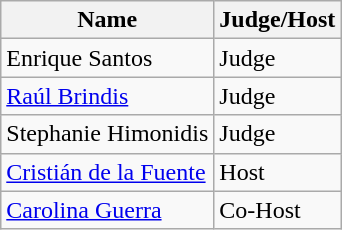<table class="wikitable sortable">
<tr>
<th>Name</th>
<th>Judge/Host</th>
</tr>
<tr>
<td>Enrique Santos</td>
<td>Judge</td>
</tr>
<tr>
<td><a href='#'>Raúl Brindis</a></td>
<td>Judge</td>
</tr>
<tr>
<td>Stephanie Himonidis</td>
<td>Judge</td>
</tr>
<tr>
<td><a href='#'>Cristián de la Fuente</a></td>
<td>Host</td>
</tr>
<tr>
<td><a href='#'>Carolina Guerra</a></td>
<td>Co-Host</td>
</tr>
</table>
